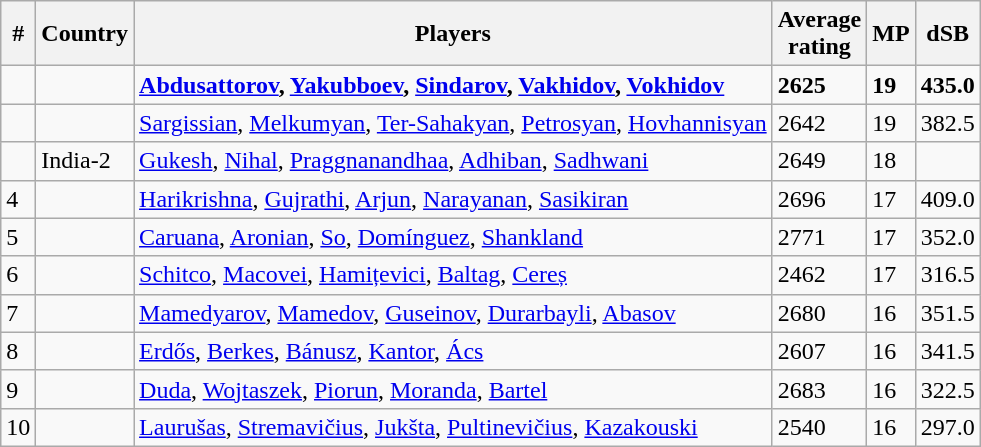<table class="wikitable">
<tr>
<th>#</th>
<th>Country</th>
<th>Players</th>
<th>Average<br>rating</th>
<th>MP</th>
<th>dSB</th>
</tr>
<tr>
<td></td>
<td><strong></strong></td>
<td><strong><a href='#'>Abdusattorov</a>, <a href='#'>Yakubboev</a>, <a href='#'>Sindarov</a>, <a href='#'>Vakhidov</a>, <a href='#'>Vokhidov</a></strong></td>
<td><strong>2625</strong></td>
<td><strong>19</strong></td>
<td><strong>435.0</strong></td>
</tr>
<tr>
<td></td>
<td></td>
<td><a href='#'>Sargissian</a>, <a href='#'>Melkumyan</a>, <a href='#'>Ter-Sahakyan</a>, <a href='#'>Petrosyan</a>, <a href='#'>Hovhannisyan</a></td>
<td>2642</td>
<td>19</td>
<td>382.5</td>
</tr>
<tr>
<td></td>
<td> India-2</td>
<td><a href='#'>Gukesh</a>, <a href='#'>Nihal</a>, <a href='#'>Praggnanandhaa</a>, <a href='#'>Adhiban</a>, <a href='#'>Sadhwani</a></td>
<td>2649</td>
<td>18</td>
<td></td>
</tr>
<tr>
<td>4</td>
<td></td>
<td><a href='#'>Harikrishna</a>, <a href='#'>Gujrathi</a>, <a href='#'>Arjun</a>, <a href='#'>Narayanan</a>, <a href='#'>Sasikiran</a></td>
<td>2696</td>
<td>17</td>
<td>409.0</td>
</tr>
<tr>
<td>5</td>
<td></td>
<td><a href='#'>Caruana</a>, <a href='#'>Aronian</a>, <a href='#'>So</a>, <a href='#'>Domínguez</a>, <a href='#'>Shankland</a></td>
<td>2771</td>
<td>17</td>
<td>352.0</td>
</tr>
<tr>
<td>6</td>
<td></td>
<td><a href='#'>Schitco</a>, <a href='#'>Macovei</a>, <a href='#'>Hamițevici</a>, <a href='#'>Baltag</a>, <a href='#'>Cereș</a></td>
<td>2462</td>
<td>17</td>
<td>316.5</td>
</tr>
<tr>
<td>7</td>
<td></td>
<td><a href='#'>Mamedyarov</a>, <a href='#'>Mamedov</a>, <a href='#'>Guseinov</a>, <a href='#'>Durarbayli</a>, <a href='#'>Abasov</a></td>
<td>2680</td>
<td>16</td>
<td>351.5</td>
</tr>
<tr>
<td>8</td>
<td></td>
<td><a href='#'>Erdős</a>, <a href='#'>Berkes</a>, <a href='#'>Bánusz</a>, <a href='#'>Kantor</a>, <a href='#'>Ács</a></td>
<td>2607</td>
<td>16</td>
<td>341.5</td>
</tr>
<tr>
<td>9</td>
<td></td>
<td><a href='#'>Duda</a>, <a href='#'>Wojtaszek</a>, <a href='#'>Piorun</a>, <a href='#'>Moranda</a>, <a href='#'>Bartel</a></td>
<td>2683</td>
<td>16</td>
<td>322.5</td>
</tr>
<tr>
<td>10</td>
<td></td>
<td><a href='#'>Laurušas</a>, <a href='#'>Stremavičius</a>, <a href='#'>Jukšta</a>, <a href='#'>Pultinevičius</a>, <a href='#'>Kazakouski</a></td>
<td>2540</td>
<td>16</td>
<td>297.0</td>
</tr>
</table>
